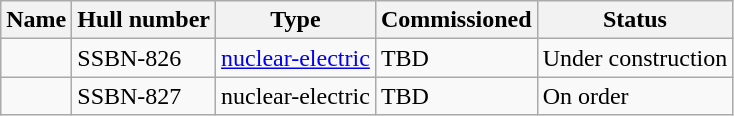<table class="wikitable">
<tr>
<th>Name</th>
<th>Hull number</th>
<th>Type</th>
<th>Commissioned</th>
<th>Status</th>
</tr>
<tr>
<td></td>
<td>SSBN-826</td>
<td><a href='#'>nuclear-electric</a></td>
<td>TBD</td>
<td>Under construction</td>
</tr>
<tr>
<td></td>
<td>SSBN-827</td>
<td>nuclear-electric</td>
<td>TBD</td>
<td>On order</td>
</tr>
</table>
